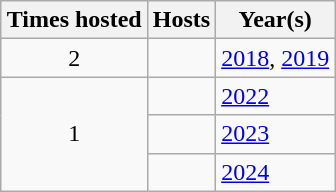<table class="wikitable" style="margin:0 auto;">
<tr>
<th>Times hosted</th>
<th>Hosts</th>
<th>Year(s)</th>
</tr>
<tr>
<td style="text-align:center;">2</td>
<td></td>
<td><a href='#'>2018</a>, <a href='#'>2019</a></td>
</tr>
<tr>
<td rowspan="3" style="text-align:center;">1</td>
<td></td>
<td><a href='#'>2022</a></td>
</tr>
<tr>
<td></td>
<td><a href='#'>2023</a></td>
</tr>
<tr>
<td></td>
<td><a href='#'>2024</a></td>
</tr>
</table>
